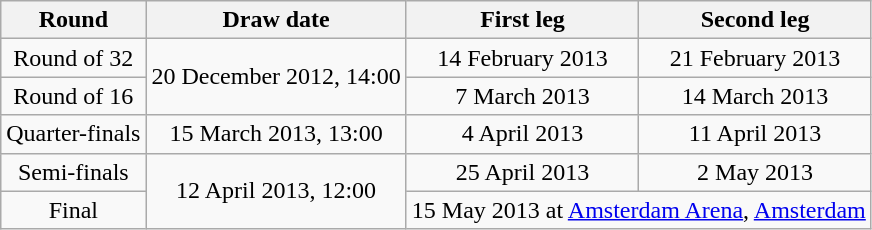<table class="wikitable" style="text-align:center">
<tr>
<th>Round</th>
<th>Draw date</th>
<th>First leg</th>
<th>Second leg</th>
</tr>
<tr>
<td>Round of 32</td>
<td rowspan=2>20 December 2012, 14:00</td>
<td>14 February 2013</td>
<td>21 February 2013</td>
</tr>
<tr>
<td>Round of 16</td>
<td>7 March 2013</td>
<td>14 March 2013</td>
</tr>
<tr>
<td>Quarter-finals</td>
<td>15 March 2013, 13:00</td>
<td>4 April 2013</td>
<td>11 April 2013</td>
</tr>
<tr>
<td>Semi-finals</td>
<td rowspan=2>12 April 2013, 12:00</td>
<td>25 April 2013</td>
<td>2 May 2013</td>
</tr>
<tr>
<td>Final</td>
<td colspan=2>15 May 2013 at <a href='#'>Amsterdam Arena</a>, <a href='#'>Amsterdam</a></td>
</tr>
</table>
